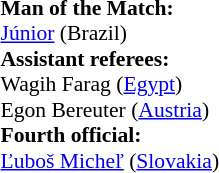<table width=100% style="font-size: 90%">
<tr>
<td><br><strong>Man of the Match:</strong>
<br><a href='#'>Júnior</a> (Brazil)<br><strong>Assistant referees:</strong>
<br>Wagih Farag (<a href='#'>Egypt</a>)
<br>Egon Bereuter (<a href='#'>Austria</a>)
<br><strong>Fourth official:</strong>
<br><a href='#'>Ľuboš Micheľ</a> (<a href='#'>Slovakia</a>)</td>
</tr>
</table>
